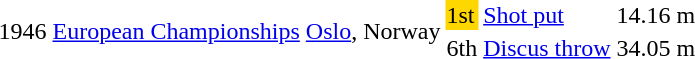<table>
<tr>
<td rowspan=2>1946</td>
<td rowspan=2><a href='#'>European Championships</a></td>
<td rowspan=2><a href='#'>Oslo</a>, Norway</td>
<td bgcolor=gold>1st</td>
<td><a href='#'>Shot put</a></td>
<td>14.16 m </td>
</tr>
<tr>
<td>6th</td>
<td><a href='#'>Discus throw</a></td>
<td>34.05 m</td>
</tr>
</table>
